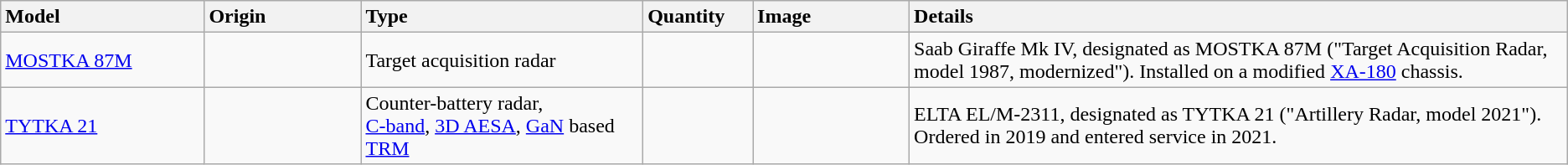<table class="wikitable">
<tr>
<th style="text-align: left; width:13%;">Model</th>
<th style="text-align: left; width:10%;">Origin</th>
<th style="text-align: left; width:18%;">Type</th>
<th style="text-align: left; width:7%;">Quantity</th>
<th style="text-align: left; width:10%;">Image</th>
<th style="text-align: left; width:42%;">Details</th>
</tr>
<tr>
<td><a href='#'>MOSTKA 87M</a></td>
<td></td>
<td>Target acquisition radar</td>
<td></td>
<td></td>
<td>Saab Giraffe Mk IV, designated as MOSTKA 87M ("Target Acquisition Radar, model 1987, modernized"). Installed on a modified <a href='#'>XA-180</a> chassis.</td>
</tr>
<tr>
<td><a href='#'>TYTKA 21</a></td>
<td></td>
<td>Counter-battery radar,<br><a href='#'>C-band</a>, <a href='#'>3D AESA</a>, <a href='#'>GaN</a> based <a href='#'>TRM</a></td>
<td></td>
<td></td>
<td>ELTA EL/M-2311, designated as TYTKA 21 ("Artillery Radar, model 2021"). Ordered in 2019 and entered service in 2021.</td>
</tr>
</table>
